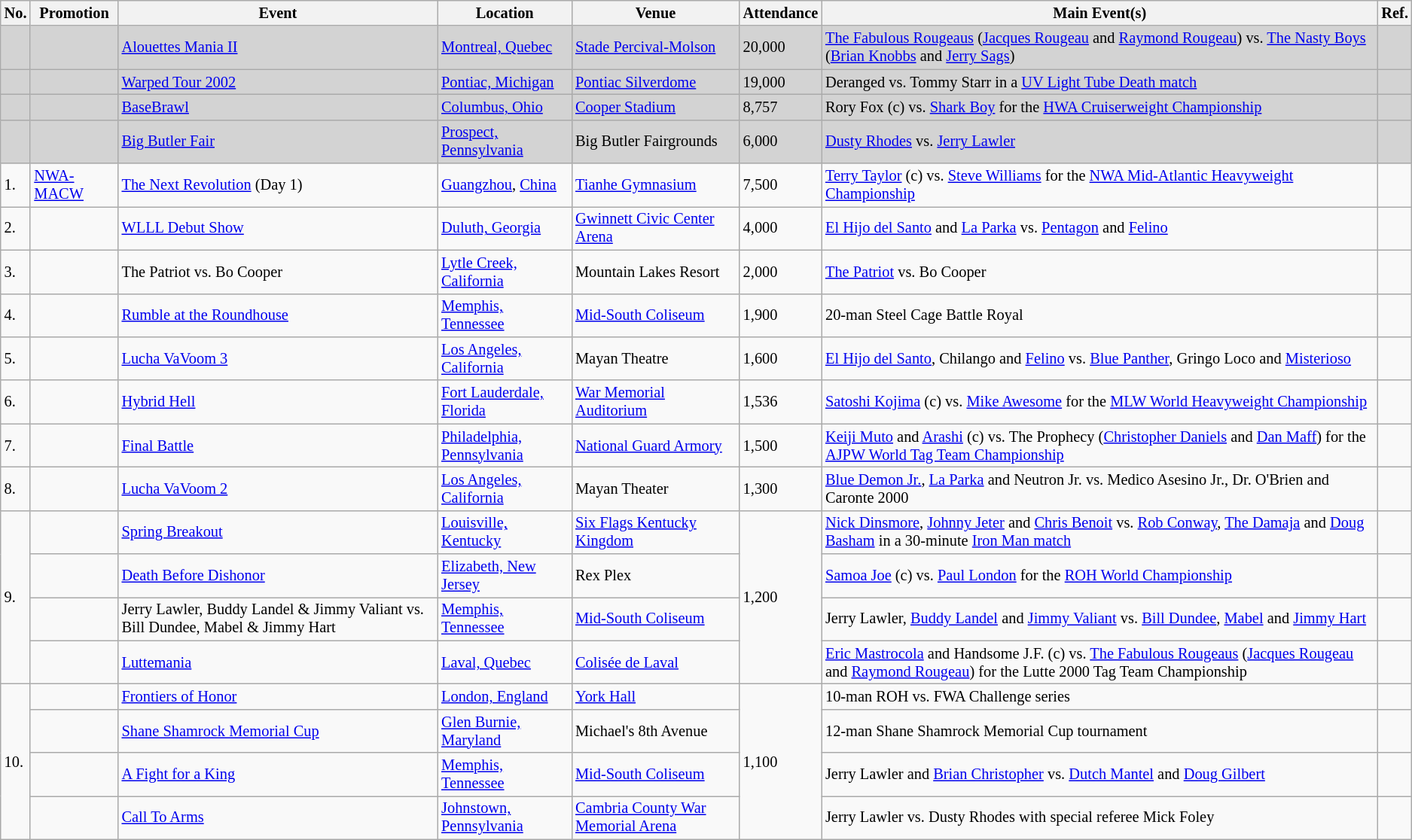<table class="wikitable sortable" style="font-size:85%;">
<tr>
<th>No.</th>
<th>Promotion</th>
<th>Event</th>
<th>Location</th>
<th>Venue</th>
<th>Attendance</th>
<th class=unsortable>Main Event(s)</th>
<th class=unsortable>Ref.</th>
</tr>
<tr>
<td bgcolor=lightgrey></td>
<td bgcolor=lightgrey></td>
<td bgcolor=lightgrey><a href='#'>Alouettes Mania II</a> <br> </td>
<td bgcolor=lightgrey><a href='#'>Montreal, Quebec</a></td>
<td bgcolor=lightgrey><a href='#'>Stade Percival-Molson</a></td>
<td bgcolor=lightgrey>20,000</td>
<td bgcolor=lightgrey><a href='#'>The Fabulous Rougeaus</a> (<a href='#'>Jacques Rougeau</a> and <a href='#'>Raymond Rougeau</a>) vs. <a href='#'>The Nasty Boys</a> (<a href='#'>Brian Knobbs</a> and <a href='#'>Jerry Sags</a>)</td>
<td bgcolor=lightgrey></td>
</tr>
<tr>
<td bgcolor=lightgrey></td>
<td bgcolor=lightgrey></td>
<td bgcolor=lightgrey><a href='#'>Warped Tour 2002</a> <br> </td>
<td bgcolor=lightgrey><a href='#'>Pontiac, Michigan</a></td>
<td bgcolor=lightgrey><a href='#'>Pontiac Silverdome</a></td>
<td bgcolor=lightgrey>19,000</td>
<td bgcolor=lightgrey>Deranged vs. Tommy Starr in a <a href='#'>UV Light Tube Death match</a></td>
<td bgcolor=lightgrey></td>
</tr>
<tr>
<td bgcolor=lightgrey></td>
<td bgcolor=lightgrey></td>
<td bgcolor=lightgrey><a href='#'>BaseBrawl</a> <br> </td>
<td bgcolor=lightgrey><a href='#'>Columbus, Ohio</a></td>
<td bgcolor=lightgrey><a href='#'>Cooper Stadium</a></td>
<td bgcolor=lightgrey>8,757</td>
<td bgcolor=lightgrey>Rory Fox (c) vs. <a href='#'>Shark Boy</a> for the <a href='#'>HWA Cruiserweight Championship</a></td>
<td bgcolor=lightgrey></td>
</tr>
<tr>
<td bgcolor=lightgrey></td>
<td bgcolor=lightgrey></td>
<td bgcolor=lightgrey><a href='#'>Big Butler Fair</a> <br> </td>
<td bgcolor=lightgrey><a href='#'>Prospect, Pennsylvania</a></td>
<td bgcolor=lightgrey>Big Butler Fairgrounds</td>
<td bgcolor=lightgrey>6,000</td>
<td bgcolor=lightgrey><a href='#'>Dusty Rhodes</a> vs. <a href='#'>Jerry Lawler</a></td>
<td bgcolor=lightgrey></td>
</tr>
<tr>
<td>1.</td>
<td><a href='#'>NWA-MACW</a></td>
<td><a href='#'>The Next Revolution</a> (Day 1) <br> </td>
<td><a href='#'>Guangzhou</a>, <a href='#'>China</a></td>
<td><a href='#'>Tianhe Gymnasium</a></td>
<td>7,500</td>
<td><a href='#'>Terry Taylor</a> (c) vs. <a href='#'>Steve Williams</a> for the <a href='#'>NWA Mid-Atlantic Heavyweight Championship</a></td>
<td></td>
</tr>
<tr>
<td>2.</td>
<td></td>
<td><a href='#'>WLLL Debut Show</a> <br> </td>
<td><a href='#'>Duluth, Georgia</a></td>
<td><a href='#'>Gwinnett Civic Center Arena</a></td>
<td>4,000</td>
<td><a href='#'>El Hijo del Santo</a> and <a href='#'>La Parka</a> vs. <a href='#'>Pentagon</a> and <a href='#'>Felino</a></td>
<td></td>
</tr>
<tr>
<td>3.</td>
<td></td>
<td>The Patriot vs. Bo Cooper <br> </td>
<td><a href='#'>Lytle Creek, California</a></td>
<td>Mountain Lakes Resort</td>
<td>2,000</td>
<td><a href='#'>The Patriot</a> vs. Bo Cooper</td>
<td></td>
</tr>
<tr>
<td>4.</td>
<td></td>
<td><a href='#'>Rumble at the Roundhouse</a> <br> </td>
<td><a href='#'>Memphis, Tennessee</a></td>
<td><a href='#'>Mid-South Coliseum</a></td>
<td>1,900</td>
<td>20-man Steel Cage Battle Royal</td>
<td></td>
</tr>
<tr>
<td>5.</td>
<td></td>
<td><a href='#'>Lucha VaVoom 3</a> <br> </td>
<td><a href='#'>Los Angeles, California</a></td>
<td>Mayan Theatre</td>
<td>1,600</td>
<td><a href='#'>El Hijo del Santo</a>, Chilango and <a href='#'>Felino</a> vs. <a href='#'>Blue Panther</a>, Gringo Loco and <a href='#'>Misterioso</a></td>
<td></td>
</tr>
<tr>
<td>6.</td>
<td></td>
<td><a href='#'>Hybrid Hell</a> <br> </td>
<td><a href='#'>Fort Lauderdale, Florida</a></td>
<td><a href='#'>War Memorial Auditorium</a></td>
<td>1,536</td>
<td><a href='#'>Satoshi Kojima</a> (c) vs. <a href='#'>Mike Awesome</a> for the <a href='#'>MLW World Heavyweight Championship</a></td>
<td></td>
</tr>
<tr>
<td>7.</td>
<td></td>
<td><a href='#'>Final Battle</a> <br> </td>
<td><a href='#'>Philadelphia, Pennsylvania</a></td>
<td><a href='#'>National Guard Armory</a></td>
<td>1,500</td>
<td><a href='#'>Keiji Muto</a> and <a href='#'>Arashi</a> (c) vs. The Prophecy (<a href='#'>Christopher Daniels</a> and <a href='#'>Dan Maff</a>) for the <a href='#'>AJPW World Tag Team Championship</a></td>
<td></td>
</tr>
<tr>
<td>8.</td>
<td></td>
<td><a href='#'>Lucha VaVoom 2</a> <br> </td>
<td><a href='#'>Los Angeles, California</a></td>
<td>Mayan Theater</td>
<td>1,300</td>
<td><a href='#'>Blue Demon Jr.</a>, <a href='#'>La Parka</a> and Neutron Jr. vs. Medico Asesino Jr., Dr. O'Brien and Caronte 2000</td>
<td></td>
</tr>
<tr>
<td rowspan=4>9.</td>
<td></td>
<td><a href='#'>Spring Breakout</a> <br> </td>
<td><a href='#'>Louisville, Kentucky</a></td>
<td><a href='#'>Six Flags Kentucky Kingdom</a></td>
<td rowspan=4>1,200</td>
<td><a href='#'>Nick Dinsmore</a>, <a href='#'>Johnny Jeter</a> and <a href='#'>Chris Benoit</a> vs. <a href='#'>Rob Conway</a>, <a href='#'>The Damaja</a> and <a href='#'>Doug Basham</a> in a 30-minute <a href='#'>Iron Man match</a></td>
<td></td>
</tr>
<tr>
<td></td>
<td><a href='#'>Death Before Dishonor</a> <br> </td>
<td><a href='#'>Elizabeth, New Jersey</a></td>
<td>Rex Plex</td>
<td><a href='#'>Samoa Joe</a> (c) vs. <a href='#'>Paul London</a> for the <a href='#'>ROH World Championship</a></td>
<td></td>
</tr>
<tr>
<td></td>
<td>Jerry Lawler, Buddy Landel & Jimmy Valiant vs. Bill Dundee, Mabel & Jimmy Hart <br> </td>
<td><a href='#'>Memphis, Tennessee</a></td>
<td><a href='#'>Mid-South Coliseum</a></td>
<td>Jerry Lawler, <a href='#'>Buddy Landel</a> and <a href='#'>Jimmy Valiant</a> vs. <a href='#'>Bill Dundee</a>, <a href='#'>Mabel</a> and <a href='#'>Jimmy Hart</a></td>
<td></td>
</tr>
<tr>
<td></td>
<td><a href='#'>Luttemania</a> <br> </td>
<td><a href='#'>Laval, Quebec</a></td>
<td><a href='#'>Colisée de Laval</a></td>
<td><a href='#'>Eric Mastrocola</a> and Handsome J.F. (c) vs. <a href='#'>The Fabulous Rougeaus</a> (<a href='#'>Jacques Rougeau</a> and <a href='#'>Raymond Rougeau</a>) for the Lutte 2000 Tag Team Championship</td>
<td></td>
</tr>
<tr>
<td rowspan=4>10.</td>
<td></td>
<td><a href='#'>Frontiers of Honor</a> <br> </td>
<td><a href='#'>London, England</a></td>
<td><a href='#'>York Hall</a></td>
<td rowspan=4>1,100</td>
<td>10-man ROH vs. FWA Challenge series</td>
<td></td>
</tr>
<tr>
<td></td>
<td><a href='#'>Shane Shamrock Memorial Cup</a> <br> </td>
<td><a href='#'>Glen Burnie, Maryland</a></td>
<td>Michael's 8th Avenue</td>
<td>12-man Shane Shamrock Memorial Cup tournament</td>
<td></td>
</tr>
<tr>
<td></td>
<td><a href='#'>A Fight for a King</a> <br> </td>
<td><a href='#'>Memphis, Tennessee</a></td>
<td><a href='#'>Mid-South Coliseum</a></td>
<td>Jerry Lawler and <a href='#'>Brian Christopher</a> vs. <a href='#'>Dutch Mantel</a> and <a href='#'>Doug Gilbert</a></td>
<td></td>
</tr>
<tr>
<td></td>
<td><a href='#'>Call To Arms</a> <br> </td>
<td><a href='#'>Johnstown, Pennsylvania</a></td>
<td><a href='#'>Cambria County War Memorial Arena</a></td>
<td>Jerry Lawler vs. Dusty Rhodes with special referee Mick Foley</td>
<td></td>
</tr>
</table>
